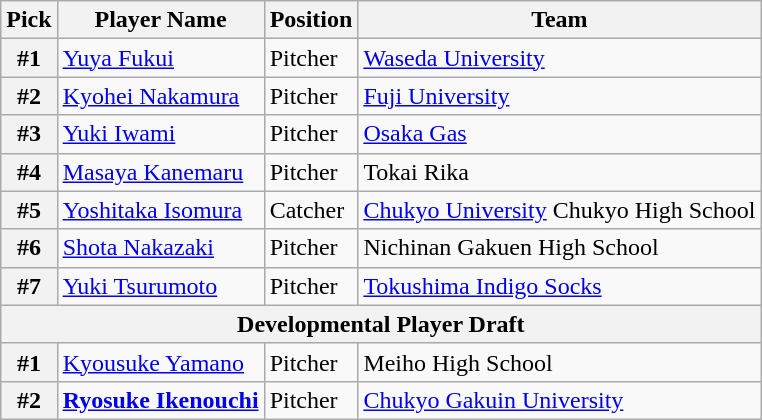<table class="wikitable">
<tr>
<th>Pick</th>
<th>Player Name</th>
<th>Position</th>
<th>Team</th>
</tr>
<tr>
<th>#1</th>
<td><a href='#'>Yuya Fukui</a></td>
<td>Pitcher</td>
<td><a href='#'>Waseda University</a></td>
</tr>
<tr>
<th>#2</th>
<td><a href='#'>Kyohei Nakamura</a></td>
<td>Pitcher</td>
<td><a href='#'>Fuji University</a></td>
</tr>
<tr>
<th>#3</th>
<td><a href='#'>Yuki Iwami</a></td>
<td>Pitcher</td>
<td><a href='#'>Osaka Gas</a></td>
</tr>
<tr>
<th>#4</th>
<td><a href='#'>Masaya Kanemaru</a></td>
<td>Pitcher</td>
<td>Tokai Rika</td>
</tr>
<tr>
<th>#5</th>
<td><a href='#'>Yoshitaka Isomura</a></td>
<td>Catcher</td>
<td><a href='#'>Chukyo University</a> Chukyo High School</td>
</tr>
<tr>
<th>#6</th>
<td><a href='#'>Shota Nakazaki</a></td>
<td>Pitcher</td>
<td>Nichinan Gakuen High School</td>
</tr>
<tr>
<th>#7</th>
<td><a href='#'>Yuki Tsurumoto</a></td>
<td>Pitcher</td>
<td><a href='#'>Tokushima Indigo Socks</a></td>
</tr>
<tr>
<th colspan="5">Developmental Player Draft</th>
</tr>
<tr>
<th>#1</th>
<td><a href='#'>Kyousuke Yamano</a></td>
<td>Pitcher</td>
<td>Meiho High School</td>
</tr>
<tr>
<th>#2</th>
<td><strong><a href='#'>Ryosuke Ikenouchi</a></strong></td>
<td>Pitcher</td>
<td><a href='#'>Chukyo Gakuin University</a></td>
</tr>
</table>
